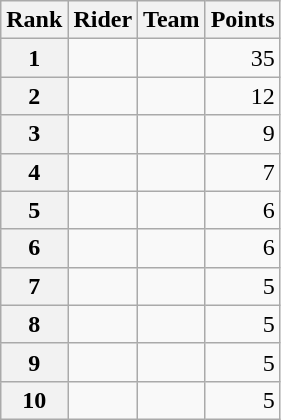<table class="wikitable" margin-bottom:0;">
<tr>
<th scope="col">Rank</th>
<th scope="col">Rider</th>
<th scope="col">Team</th>
<th scope="col">Points</th>
</tr>
<tr>
<th scope="row">1</th>
<td> </td>
<td></td>
<td align="right">35</td>
</tr>
<tr>
<th scope="row">2</th>
<td></td>
<td></td>
<td align="right">12</td>
</tr>
<tr>
<th scope="row">3</th>
<td></td>
<td></td>
<td align="right">9</td>
</tr>
<tr>
<th scope="row">4</th>
<td></td>
<td></td>
<td align="right">7</td>
</tr>
<tr>
<th scope="row">5</th>
<td></td>
<td></td>
<td align="right">6</td>
</tr>
<tr>
<th scope="row">6</th>
<td></td>
<td></td>
<td align="right">6</td>
</tr>
<tr>
<th scope="row">7</th>
<td></td>
<td></td>
<td align="right">5</td>
</tr>
<tr>
<th scope="row">8</th>
<td></td>
<td></td>
<td align="right">5</td>
</tr>
<tr>
<th scope="row">9</th>
<td></td>
<td></td>
<td align="right">5</td>
</tr>
<tr>
<th scope="row">10</th>
<td></td>
<td></td>
<td align="right">5</td>
</tr>
</table>
